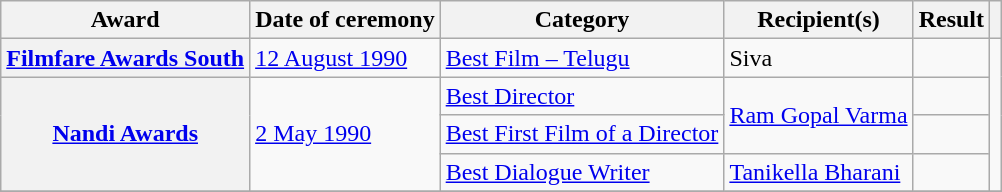<table class="wikitable plainrowheaders sortable">
<tr>
<th scope="col">Award</th>
<th scope="col">Date of ceremony</th>
<th scope="col">Category</th>
<th scope="col">Recipient(s)</th>
<th scope="col" class="unsortable">Result</th>
<th scope="col" class="unsortable"></th>
</tr>
<tr>
<th scope="row"><a href='#'>Filmfare Awards South</a></th>
<td><a href='#'>12 August 1990</a></td>
<td><a href='#'>Best Film – Telugu</a></td>
<td>Siva</td>
<td></td>
<td rowspan="4" style="text-align:center;"></td>
</tr>
<tr>
<th rowspan="3" scope="row"><a href='#'>Nandi Awards</a></th>
<td rowspan="3"><a href='#'>2 May 1990</a></td>
<td><a href='#'>Best Director</a></td>
<td rowspan="2"><a href='#'>Ram Gopal Varma</a></td>
<td></td>
</tr>
<tr>
<td><a href='#'>Best First Film of a Director</a></td>
<td></td>
</tr>
<tr>
<td><a href='#'>Best Dialogue Writer</a></td>
<td><a href='#'>Tanikella Bharani</a></td>
<td></td>
</tr>
<tr>
</tr>
</table>
